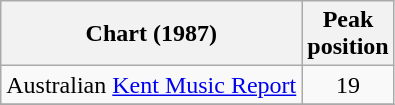<table class="wikitable sortable">
<tr>
<th>Chart (1987)</th>
<th>Peak<br>position</th>
</tr>
<tr>
<td>Australian <a href='#'>Kent Music Report</a></td>
<td style="text-align:center;">19</td>
</tr>
<tr>
</tr>
</table>
